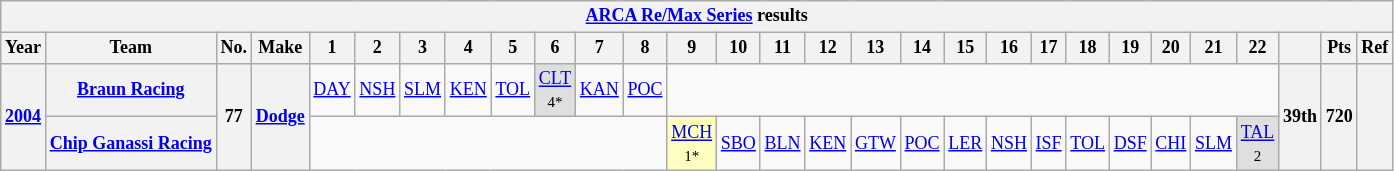<table class="wikitable" style="text-align:center; font-size:75%">
<tr>
<th colspan=45><a href='#'>ARCA Re/Max Series</a> results</th>
</tr>
<tr>
<th>Year</th>
<th>Team</th>
<th>No.</th>
<th>Make</th>
<th>1</th>
<th>2</th>
<th>3</th>
<th>4</th>
<th>5</th>
<th>6</th>
<th>7</th>
<th>8</th>
<th>9</th>
<th>10</th>
<th>11</th>
<th>12</th>
<th>13</th>
<th>14</th>
<th>15</th>
<th>16</th>
<th>17</th>
<th>18</th>
<th>19</th>
<th>20</th>
<th>21</th>
<th>22</th>
<th></th>
<th>Pts</th>
<th>Ref</th>
</tr>
<tr>
<th rowspan=2><a href='#'>2004</a></th>
<th><a href='#'>Braun Racing</a></th>
<th rowspan=2>77</th>
<th rowspan=2><a href='#'>Dodge</a></th>
<td><a href='#'>DAY</a></td>
<td><a href='#'>NSH</a></td>
<td><a href='#'>SLM</a></td>
<td><a href='#'>KEN</a></td>
<td><a href='#'>TOL</a></td>
<td style="background:#DFDFDF;"><a href='#'>CLT</a><br><small>4*</small></td>
<td><a href='#'>KAN</a></td>
<td><a href='#'>POC</a></td>
<td colspan=14></td>
<th rowspan=2>39th</th>
<th rowspan=2>720</th>
<th rowspan=2></th>
</tr>
<tr>
<th><a href='#'>Chip Ganassi Racing</a></th>
<td colspan=8></td>
<td style="background:#FFFFBF;"><a href='#'>MCH</a><br><small>1*</small></td>
<td><a href='#'>SBO</a></td>
<td><a href='#'>BLN</a></td>
<td><a href='#'>KEN</a></td>
<td><a href='#'>GTW</a></td>
<td><a href='#'>POC</a></td>
<td><a href='#'>LER</a></td>
<td><a href='#'>NSH</a></td>
<td><a href='#'>ISF</a></td>
<td><a href='#'>TOL</a></td>
<td><a href='#'>DSF</a></td>
<td><a href='#'>CHI</a></td>
<td><a href='#'>SLM</a></td>
<td style="background:#DFDFDF;"><a href='#'>TAL</a><br><small>2</small></td>
</tr>
</table>
